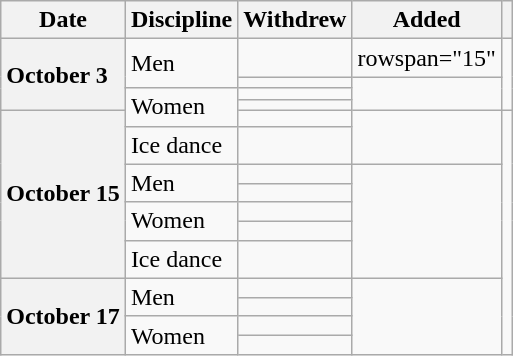<table class="wikitable unsortable">
<tr>
<th scope="col">Date</th>
<th scope="col">Discipline</th>
<th scope="col">Withdrew</th>
<th scope="col">Added</th>
<th scope="col"></th>
</tr>
<tr>
<th rowspan="4" scope="row" style="text-align:left">October 3</th>
<td rowspan="2">Men</td>
<td></td>
<td>rowspan="15" </td>
<td rowspan="4"></td>
</tr>
<tr>
<td></td>
</tr>
<tr>
<td rowspan="3">Women</td>
<td></td>
</tr>
<tr>
<td></td>
</tr>
<tr>
<th rowspan="7" scope="row" style="text-align:left">October 15</th>
<td></td>
<td rowspan="2"></td>
</tr>
<tr>
<td>Ice dance</td>
<td></td>
</tr>
<tr>
<td rowspan="2">Men</td>
<td></td>
<td rowspan="5"></td>
</tr>
<tr>
<td></td>
</tr>
<tr>
<td rowspan="2">Women</td>
<td></td>
</tr>
<tr>
<td></td>
</tr>
<tr>
<td>Ice dance</td>
<td></td>
</tr>
<tr>
<th rowspan="4" scope="row" style="text-align:left">October 17</th>
<td rowspan="2">Men</td>
<td></td>
<td rowspan="4"></td>
</tr>
<tr>
<td></td>
</tr>
<tr>
<td rowspan="2">Women</td>
<td></td>
</tr>
<tr>
<td></td>
</tr>
</table>
